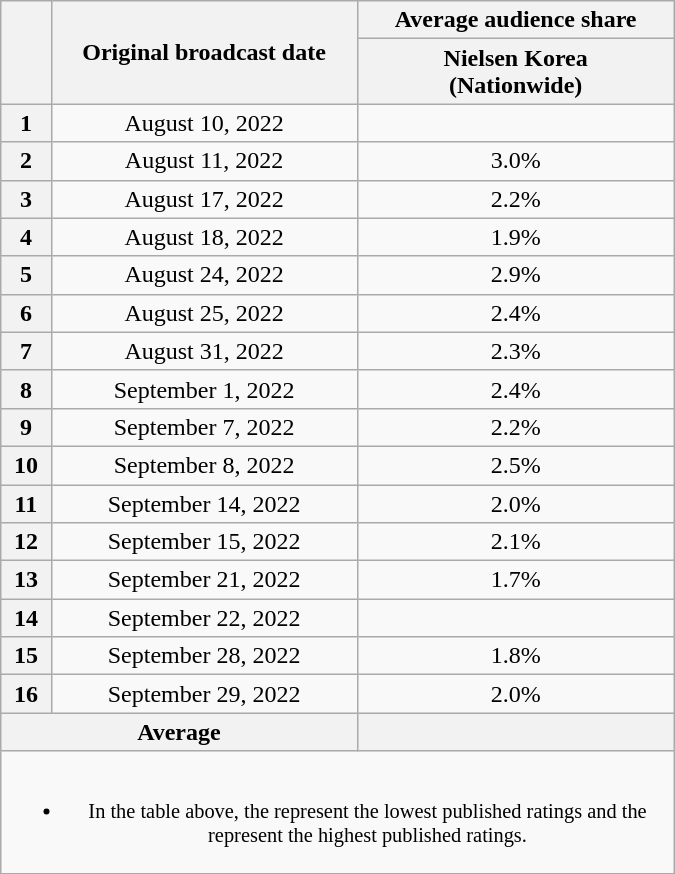<table class="wikitable" style="width:450px; text-align:center;">
<tr>
<th scope="col" rowspan="2"></th>
<th scope="col" rowspan="2">Original broadcast date</th>
<th scope="col">Average audience share</th>
</tr>
<tr>
<th scope="col">Nielsen Korea<br>(Nationwide)</th>
</tr>
<tr>
<th scope="col">1</th>
<td>August 10, 2022</td>
<td><strong></strong> </td>
</tr>
<tr>
<th scope="col">2</th>
<td>August 11, 2022</td>
<td>3.0% </td>
</tr>
<tr>
<th scope="col">3</th>
<td>August 17, 2022</td>
<td>2.2% </td>
</tr>
<tr>
<th scope="col">4</th>
<td>August 18, 2022</td>
<td>1.9% </td>
</tr>
<tr>
<th scope="col">5</th>
<td>August 24, 2022</td>
<td>2.9% </td>
</tr>
<tr>
<th scope="col">6</th>
<td>August 25, 2022</td>
<td>2.4% </td>
</tr>
<tr>
<th scope="col">7</th>
<td>August 31, 2022</td>
<td>2.3% </td>
</tr>
<tr>
<th scope="col">8</th>
<td>September 1, 2022</td>
<td>2.4% </td>
</tr>
<tr>
<th scope="col">9</th>
<td>September 7, 2022</td>
<td>2.2% </td>
</tr>
<tr>
<th scope="col">10</th>
<td>September 8, 2022</td>
<td>2.5% </td>
</tr>
<tr>
<th scope="col">11</th>
<td>September 14, 2022</td>
<td>2.0% </td>
</tr>
<tr>
<th scope="col">12</th>
<td>September 15, 2022</td>
<td>2.1% </td>
</tr>
<tr>
<th scope="col">13</th>
<td>September 21, 2022</td>
<td>1.7% </td>
</tr>
<tr>
<th scope="col">14</th>
<td>September 22, 2022</td>
<td><strong></strong> </td>
</tr>
<tr>
<th scope="col">15</th>
<td>September 28, 2022</td>
<td>1.8% </td>
</tr>
<tr>
<th scope="col">16</th>
<td>September 29, 2022</td>
<td>2.0% </td>
</tr>
<tr>
<th scope="col" colspan="2">Average</th>
<th scope="col"></th>
</tr>
<tr>
<td colspan="3" style="font-size:85%"><br><ul><li>In the table above, the <strong></strong> represent the lowest published ratings and the <strong></strong> represent the highest published ratings.</li></ul></td>
</tr>
</table>
